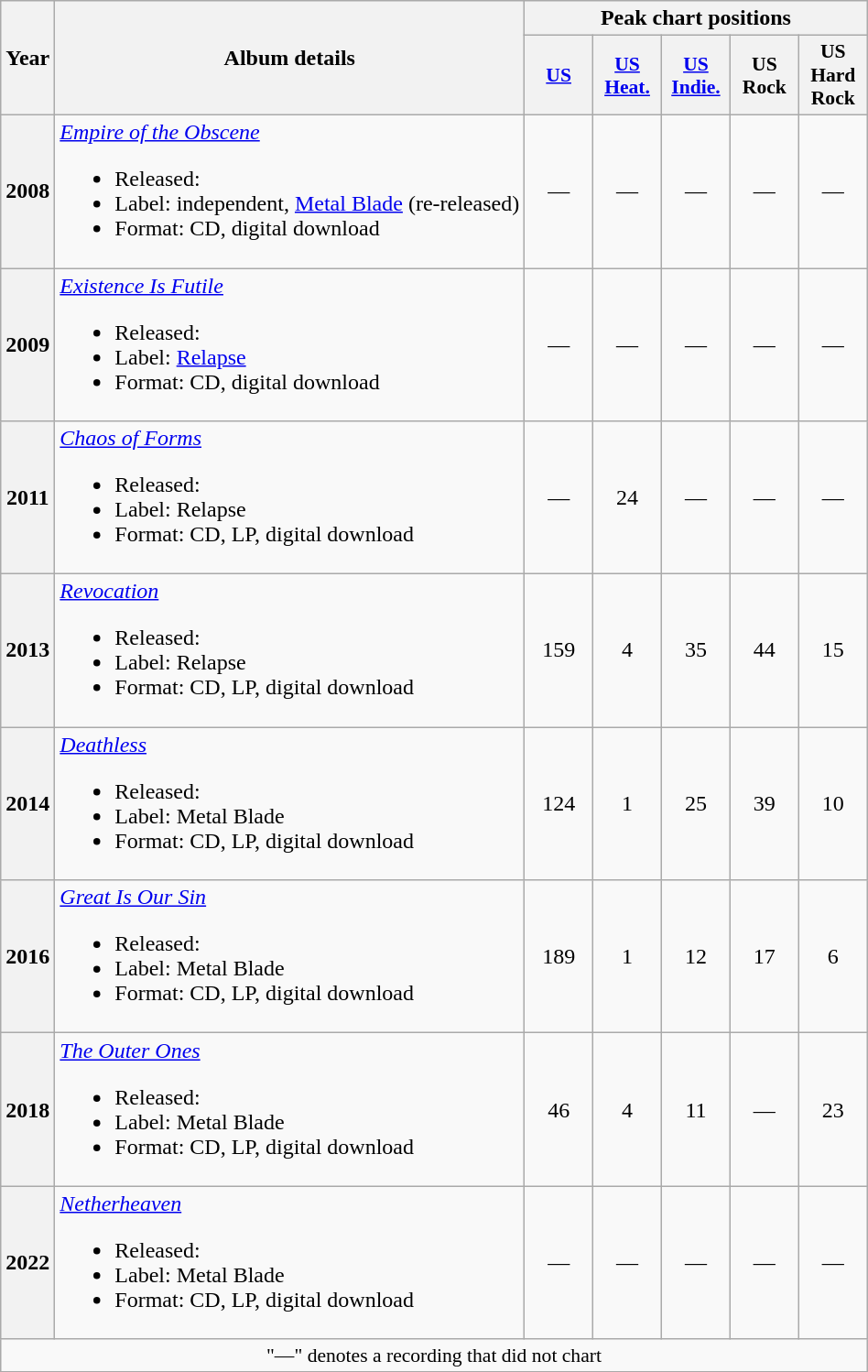<table class="wikitable plainrowheaders" style="text-align:center;">
<tr>
<th rowspan="2">Year</th>
<th rowspan="2">Album details</th>
<th colspan="10">Peak chart positions</th>
</tr>
<tr>
<th scope="col" style="width:3em;font-size:90%;"><a href='#'>US</a><br></th>
<th scope="col" style="width:3em;font-size:90%;"><a href='#'>US<br>Heat.</a><br></th>
<th scope="col" style="width:3em;font-size:90%;"><a href='#'>US<br>Indie.</a><br></th>
<th scope="col" style="width:3em;font-size:90%;">US<br>Rock<br></th>
<th scope="col" style="width:3em;font-size:90%;">US<br>Hard Rock<br></th>
</tr>
<tr>
<th scope="row">2008</th>
<td align=left><em><a href='#'>Empire of the Obscene</a></em><br><ul><li>Released: </li><li>Label: independent, <a href='#'>Metal Blade</a> (re-released)</li><li>Format: CD, digital download</li></ul></td>
<td>—</td>
<td>—</td>
<td>—</td>
<td>—</td>
<td>—</td>
</tr>
<tr>
<th scope="row">2009</th>
<td align=left><em><a href='#'>Existence Is Futile</a></em><br><ul><li>Released: </li><li>Label: <a href='#'>Relapse</a></li><li>Format: CD, digital download</li></ul></td>
<td>—</td>
<td>—</td>
<td>—</td>
<td>—</td>
<td>—</td>
</tr>
<tr>
<th scope="row">2011</th>
<td align=left><em><a href='#'>Chaos of Forms</a></em><br><ul><li>Released: </li><li>Label: Relapse</li><li>Format: CD, LP, digital download</li></ul></td>
<td>—</td>
<td>24</td>
<td>—</td>
<td>—</td>
<td>—</td>
</tr>
<tr>
<th scope="row">2013</th>
<td align=left><em><a href='#'>Revocation</a></em><br><ul><li>Released: </li><li>Label: Relapse</li><li>Format: CD, LP, digital download</li></ul></td>
<td>159</td>
<td>4</td>
<td>35</td>
<td>44</td>
<td>15</td>
</tr>
<tr>
<th scope="row">2014</th>
<td align=left><em><a href='#'>Deathless</a></em><br><ul><li>Released: </li><li>Label: Metal Blade</li><li>Format: CD, LP, digital download</li></ul></td>
<td>124</td>
<td>1</td>
<td>25</td>
<td>39</td>
<td>10</td>
</tr>
<tr>
<th scope="row">2016</th>
<td align=left><em><a href='#'>Great Is Our Sin</a></em><br><ul><li>Released: </li><li>Label: Metal Blade</li><li>Format: CD, LP, digital download</li></ul></td>
<td>189</td>
<td>1</td>
<td>12</td>
<td>17</td>
<td>6</td>
</tr>
<tr>
<th scope="row">2018</th>
<td align=left><em><a href='#'>The Outer Ones</a></em><br><ul><li>Released: </li><li>Label: Metal Blade</li><li>Format: CD, LP, digital download</li></ul></td>
<td>46</td>
<td>4</td>
<td>11</td>
<td>—</td>
<td>23</td>
</tr>
<tr>
<th scope="row">2022</th>
<td align=left><em><a href='#'>Netherheaven</a></em><br><ul><li>Released: </li><li>Label: Metal Blade</li><li>Format: CD, LP, digital download</li></ul></td>
<td>—</td>
<td>—</td>
<td>—</td>
<td>—</td>
<td>—</td>
</tr>
<tr>
<td colspan="15" style="font-size:90%">"—" denotes a recording that did not chart</td>
</tr>
</table>
